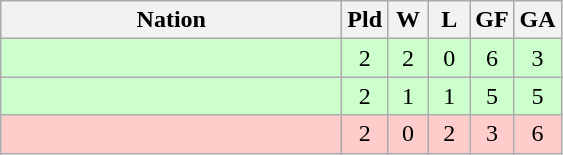<table class=wikitable style="text-align:center">
<tr>
<th width=220>Nation</th>
<th width=20>Pld</th>
<th width=20>W</th>
<th width=20>L</th>
<th width=20>GF</th>
<th width=20>GA</th>
</tr>
<tr bgcolor=ccffcc>
<td align=left></td>
<td>2</td>
<td>2</td>
<td>0</td>
<td>6</td>
<td>3</td>
</tr>
<tr bgcolor=ccffcc>
<td align=left></td>
<td>2</td>
<td>1</td>
<td>1</td>
<td>5</td>
<td>5</td>
</tr>
<tr bgcolor=ffcccc>
<td align=left></td>
<td>2</td>
<td>0</td>
<td>2</td>
<td>3</td>
<td>6</td>
</tr>
</table>
